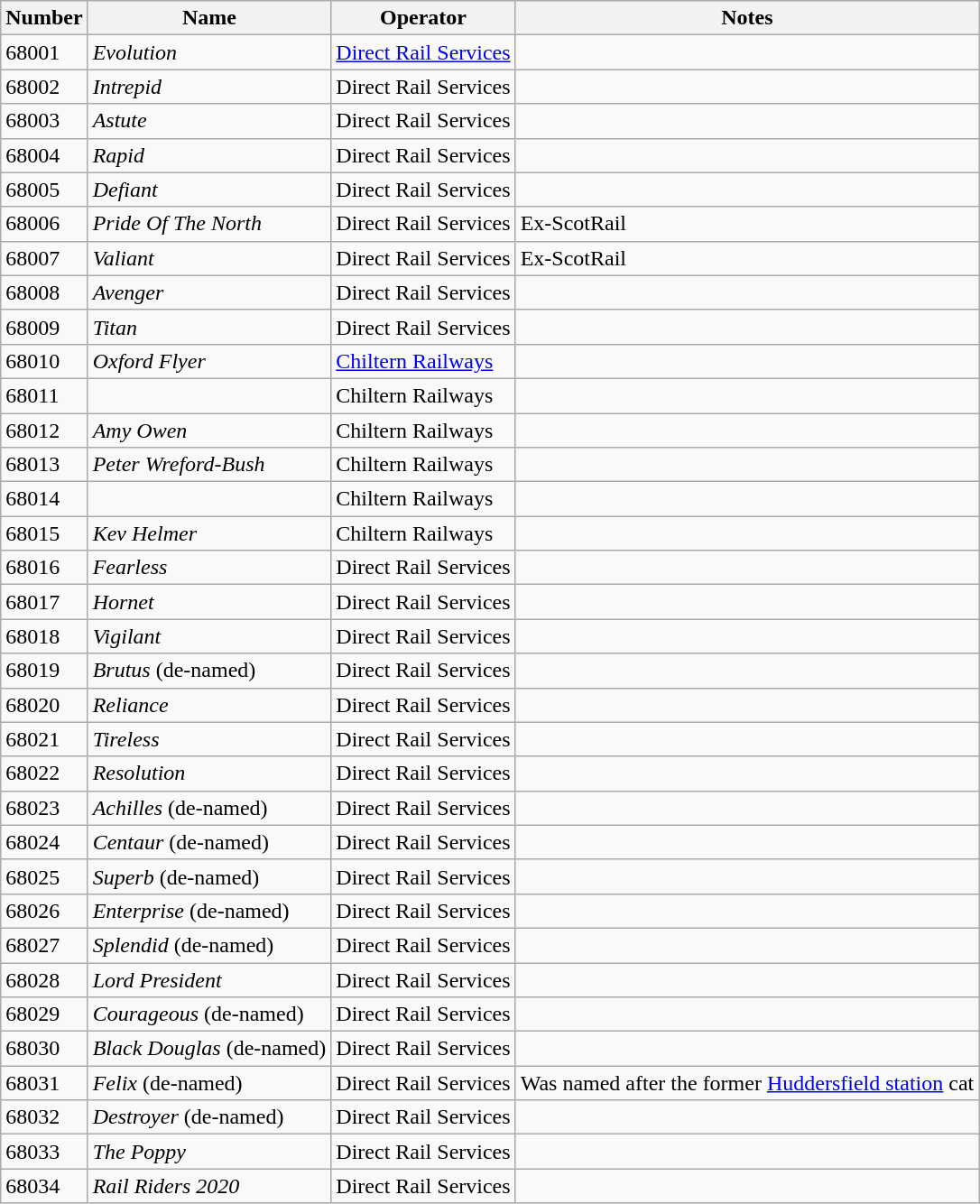<table class="wikitable">
<tr>
<th>Number</th>
<th>Name</th>
<th>Operator</th>
<th>Notes</th>
</tr>
<tr>
<td>68001</td>
<td><em>Evolution</em></td>
<td><a href='#'>Direct Rail Services</a></td>
<td></td>
</tr>
<tr>
<td>68002</td>
<td><em>Intrepid</em></td>
<td>Direct Rail Services</td>
<td></td>
</tr>
<tr>
<td>68003</td>
<td><em>Astute</em></td>
<td>Direct Rail Services</td>
<td></td>
</tr>
<tr>
<td>68004</td>
<td><em>Rapid</em></td>
<td>Direct Rail Services</td>
<td></td>
</tr>
<tr>
<td>68005</td>
<td><em>Defiant</em></td>
<td>Direct Rail Services</td>
<td></td>
</tr>
<tr>
<td>68006</td>
<td><em>Pride Of The North</em></td>
<td>Direct Rail Services</td>
<td>Ex-ScotRail</td>
</tr>
<tr>
<td>68007</td>
<td><em>Valiant</em></td>
<td>Direct Rail Services</td>
<td>Ex-ScotRail</td>
</tr>
<tr>
<td>68008</td>
<td><em>Avenger</em></td>
<td>Direct Rail Services</td>
<td></td>
</tr>
<tr>
<td>68009</td>
<td><em>Titan</em></td>
<td>Direct Rail Services</td>
<td></td>
</tr>
<tr>
<td>68010</td>
<td><em>Oxford Flyer</em></td>
<td><a href='#'>Chiltern Railways</a></td>
<td></td>
</tr>
<tr>
<td>68011</td>
<td></td>
<td>Chiltern Railways</td>
<td></td>
</tr>
<tr>
<td>68012</td>
<td><em>Amy Owen</em></td>
<td>Chiltern Railways</td>
<td></td>
</tr>
<tr>
<td>68013</td>
<td><em>Peter Wreford-Bush</em></td>
<td>Chiltern Railways</td>
<td></td>
</tr>
<tr>
<td>68014</td>
<td></td>
<td>Chiltern Railways</td>
<td></td>
</tr>
<tr>
<td>68015</td>
<td><em>Kev Helmer</em></td>
<td>Chiltern Railways</td>
<td></td>
</tr>
<tr>
<td>68016</td>
<td><em>Fearless</em></td>
<td>Direct Rail Services</td>
<td></td>
</tr>
<tr>
<td>68017</td>
<td><em>Hornet</em></td>
<td>Direct Rail Services</td>
<td></td>
</tr>
<tr>
<td>68018</td>
<td><em>Vigilant</em></td>
<td>Direct Rail Services</td>
<td></td>
</tr>
<tr>
<td>68019</td>
<td><em>Brutus</em> (de-named)</td>
<td>Direct Rail Services</td>
<td></td>
</tr>
<tr>
<td>68020</td>
<td><em>Reliance</em></td>
<td>Direct Rail Services</td>
<td></td>
</tr>
<tr>
<td>68021</td>
<td><em>Tireless</em></td>
<td>Direct Rail Services</td>
<td></td>
</tr>
<tr>
<td>68022</td>
<td><em>Resolution</em></td>
<td>Direct Rail Services</td>
<td></td>
</tr>
<tr>
<td>68023</td>
<td><em>Achilles</em> (de-named)</td>
<td>Direct Rail Services</td>
<td></td>
</tr>
<tr>
<td>68024</td>
<td><em>Centaur</em> (de-named)</td>
<td>Direct Rail Services</td>
<td></td>
</tr>
<tr>
<td>68025</td>
<td><em>Superb</em> (de-named)</td>
<td>Direct Rail Services</td>
<td></td>
</tr>
<tr>
<td>68026</td>
<td><em>Enterprise</em> (de-named)</td>
<td>Direct Rail Services</td>
<td></td>
</tr>
<tr>
<td>68027</td>
<td><em>Splendid</em> (de-named)</td>
<td>Direct Rail Services</td>
<td></td>
</tr>
<tr>
<td>68028</td>
<td><em>Lord President</em></td>
<td>Direct Rail Services</td>
<td></td>
</tr>
<tr>
<td>68029</td>
<td><em>Courageous</em> (de-named)</td>
<td>Direct Rail Services</td>
<td></td>
</tr>
<tr>
<td>68030</td>
<td><em>Black Douglas</em> (de-named)</td>
<td>Direct Rail Services</td>
<td></td>
</tr>
<tr>
<td>68031</td>
<td><em>Felix</em> (de-named)</td>
<td>Direct Rail Services</td>
<td>Was named after the former <a href='#'>Huddersfield station</a> cat</td>
</tr>
<tr>
<td>68032</td>
<td><em>Destroyer</em> (de-named)</td>
<td>Direct Rail Services</td>
<td></td>
</tr>
<tr>
<td>68033</td>
<td><em>The Poppy</em></td>
<td>Direct Rail Services</td>
<td></td>
</tr>
<tr>
<td>68034</td>
<td><em>Rail Riders 2020</em></td>
<td>Direct Rail Services</td>
<td></td>
</tr>
</table>
